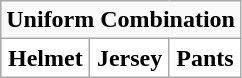<table class="wikitable">
<tr>
<td align="center" Colspan="3"><strong>Uniform Combination</strong></td>
</tr>
<tr align="center">
<th style="background:#FFFFFF;">Helmet</th>
<th style="background:#FFFFFF;">Jersey</th>
<th style="background:#FFFFFF;">Pants</th>
</tr>
</table>
